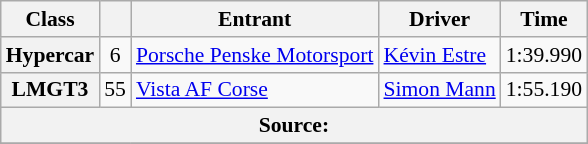<table class="wikitable" style="font-size:90%;">
<tr>
<th>Class</th>
<th></th>
<th>Entrant</th>
<th>Driver</th>
<th>Time</th>
</tr>
<tr>
<th>Hypercar</th>
<td style="text-align:center;">6</td>
<td> <a href='#'>Porsche Penske Motorsport</a></td>
<td> <a href='#'>Kévin Estre</a></td>
<td>1:39.990</td>
</tr>
<tr>
<th>LMGT3</th>
<td style="text-align:center;">55</td>
<td> <a href='#'>Vista AF Corse</a></td>
<td> <a href='#'>Simon Mann</a></td>
<td>1:55.190</td>
</tr>
<tr>
<th colspan="6">Source:</th>
</tr>
<tr>
</tr>
</table>
